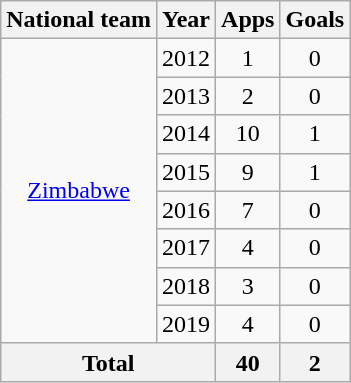<table class="wikitable" style="text-align:center">
<tr>
<th>National team</th>
<th>Year</th>
<th>Apps</th>
<th>Goals</th>
</tr>
<tr>
<td rowspan="8"><a href='#'>Zimbabwe</a></td>
<td>2012</td>
<td>1</td>
<td>0</td>
</tr>
<tr>
<td>2013</td>
<td>2</td>
<td>0</td>
</tr>
<tr>
<td>2014</td>
<td>10</td>
<td>1</td>
</tr>
<tr>
<td>2015</td>
<td>9</td>
<td>1</td>
</tr>
<tr>
<td>2016</td>
<td>7</td>
<td>0</td>
</tr>
<tr>
<td>2017</td>
<td>4</td>
<td>0</td>
</tr>
<tr>
<td>2018</td>
<td>3</td>
<td>0</td>
</tr>
<tr>
<td>2019</td>
<td>4</td>
<td>0</td>
</tr>
<tr>
<th colspan="2">Total</th>
<th>40</th>
<th>2</th>
</tr>
</table>
